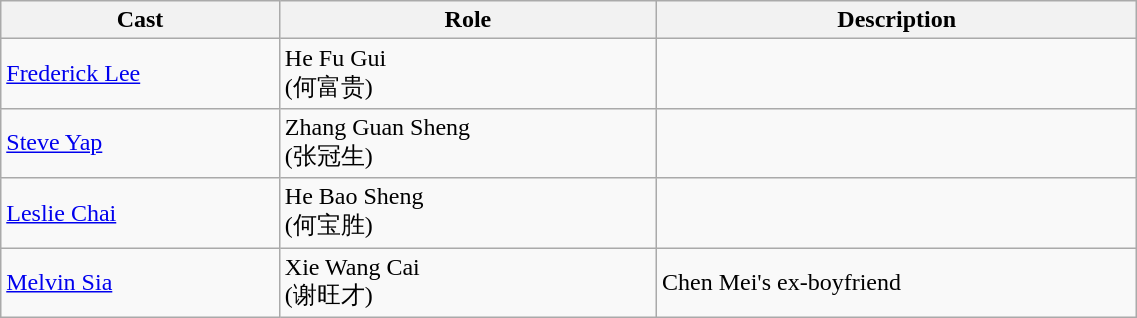<table class="wikitable" width="60%">
<tr>
<th>Cast</th>
<th>Role</th>
<th>Description</th>
</tr>
<tr>
<td><a href='#'>Frederick Lee</a></td>
<td>He Fu Gui <br> (何富贵)</td>
<td></td>
</tr>
<tr>
<td><a href='#'>Steve Yap</a></td>
<td>Zhang Guan Sheng <br> (张冠生)</td>
<td></td>
</tr>
<tr>
<td><a href='#'>Leslie Chai</a></td>
<td>He Bao Sheng <br> (何宝胜)</td>
<td></td>
</tr>
<tr>
<td><a href='#'>Melvin Sia</a></td>
<td>Xie Wang Cai <br> (谢旺才)</td>
<td>Chen Mei's ex-boyfriend</td>
</tr>
</table>
